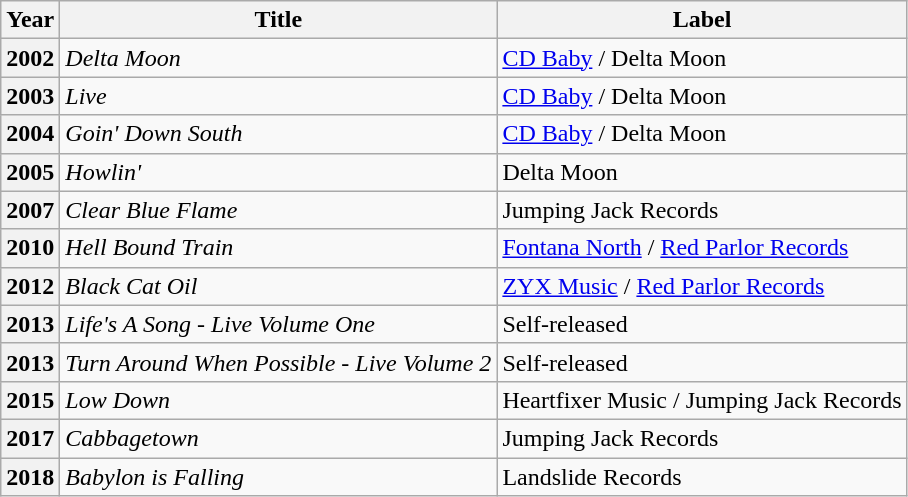<table class="sortable wikitable">
<tr>
<th>Year</th>
<th>Title</th>
<th>Label</th>
</tr>
<tr>
<th>2002</th>
<td><em>Delta Moon</em></td>
<td><a href='#'>CD Baby</a> / Delta Moon</td>
</tr>
<tr>
<th>2003</th>
<td><em>Live</em></td>
<td><a href='#'>CD Baby</a> / Delta Moon</td>
</tr>
<tr>
<th>2004</th>
<td><em>Goin' Down South</em></td>
<td><a href='#'>CD Baby</a> / Delta Moon</td>
</tr>
<tr>
<th>2005</th>
<td><em>Howlin' </em></td>
<td>Delta Moon</td>
</tr>
<tr>
<th>2007</th>
<td><em>Clear Blue Flame</em></td>
<td>Jumping Jack Records</td>
</tr>
<tr>
<th>2010</th>
<td><em>Hell Bound Train</em></td>
<td><a href='#'>Fontana North</a> / <a href='#'>Red Parlor Records</a></td>
</tr>
<tr>
<th>2012</th>
<td><em>Black Cat Oil</em></td>
<td><a href='#'>ZYX Music</a> / <a href='#'>Red Parlor Records</a></td>
</tr>
<tr>
<th>2013</th>
<td><em>Life's A Song - Live Volume One</em></td>
<td>Self-released</td>
</tr>
<tr>
<th>2013</th>
<td><em>Turn Around When Possible - Live Volume 2</em></td>
<td>Self-released</td>
</tr>
<tr>
<th>2015</th>
<td><em>Low Down</em></td>
<td>Heartfixer Music / Jumping Jack Records</td>
</tr>
<tr>
<th>2017</th>
<td><em>Cabbagetown</em></td>
<td>Jumping Jack Records</td>
</tr>
<tr>
<th>2018</th>
<td><em>Babylon is Falling</em></td>
<td>Landslide Records</td>
</tr>
</table>
